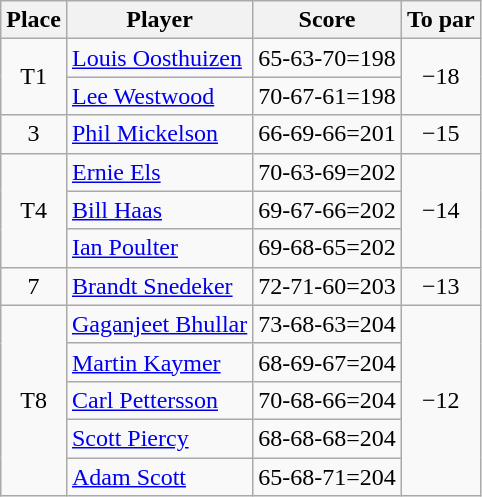<table class="wikitable">
<tr>
<th>Place</th>
<th>Player</th>
<th>Score</th>
<th>To par</th>
</tr>
<tr>
<td align=center rowspan=2>T1</td>
<td> <a href='#'>Louis Oosthuizen</a></td>
<td>65-63-70=198</td>
<td align=center rowspan=2>−18</td>
</tr>
<tr>
<td> <a href='#'>Lee Westwood</a></td>
<td>70-67-61=198</td>
</tr>
<tr>
<td align=center>3</td>
<td> <a href='#'>Phil Mickelson</a></td>
<td>66-69-66=201</td>
<td align=center>−15</td>
</tr>
<tr>
<td align=center rowspan=3>T4</td>
<td> <a href='#'>Ernie Els</a></td>
<td>70-63-69=202</td>
<td align=center rowspan=3>−14</td>
</tr>
<tr>
<td> <a href='#'>Bill Haas</a></td>
<td>69-67-66=202</td>
</tr>
<tr>
<td> <a href='#'>Ian Poulter</a></td>
<td>69-68-65=202</td>
</tr>
<tr>
<td align=center>7</td>
<td> <a href='#'>Brandt Snedeker</a></td>
<td>72-71-60=203</td>
<td align=center>−13</td>
</tr>
<tr>
<td align=center rowspan=5>T8</td>
<td> <a href='#'>Gaganjeet Bhullar</a></td>
<td>73-68-63=204</td>
<td align=center rowspan=5>−12</td>
</tr>
<tr>
<td> <a href='#'>Martin Kaymer</a></td>
<td>68-69-67=204</td>
</tr>
<tr>
<td> <a href='#'>Carl Pettersson</a></td>
<td>70-68-66=204</td>
</tr>
<tr>
<td> <a href='#'>Scott Piercy</a></td>
<td>68-68-68=204</td>
</tr>
<tr>
<td> <a href='#'>Adam Scott</a></td>
<td>65-68-71=204</td>
</tr>
</table>
